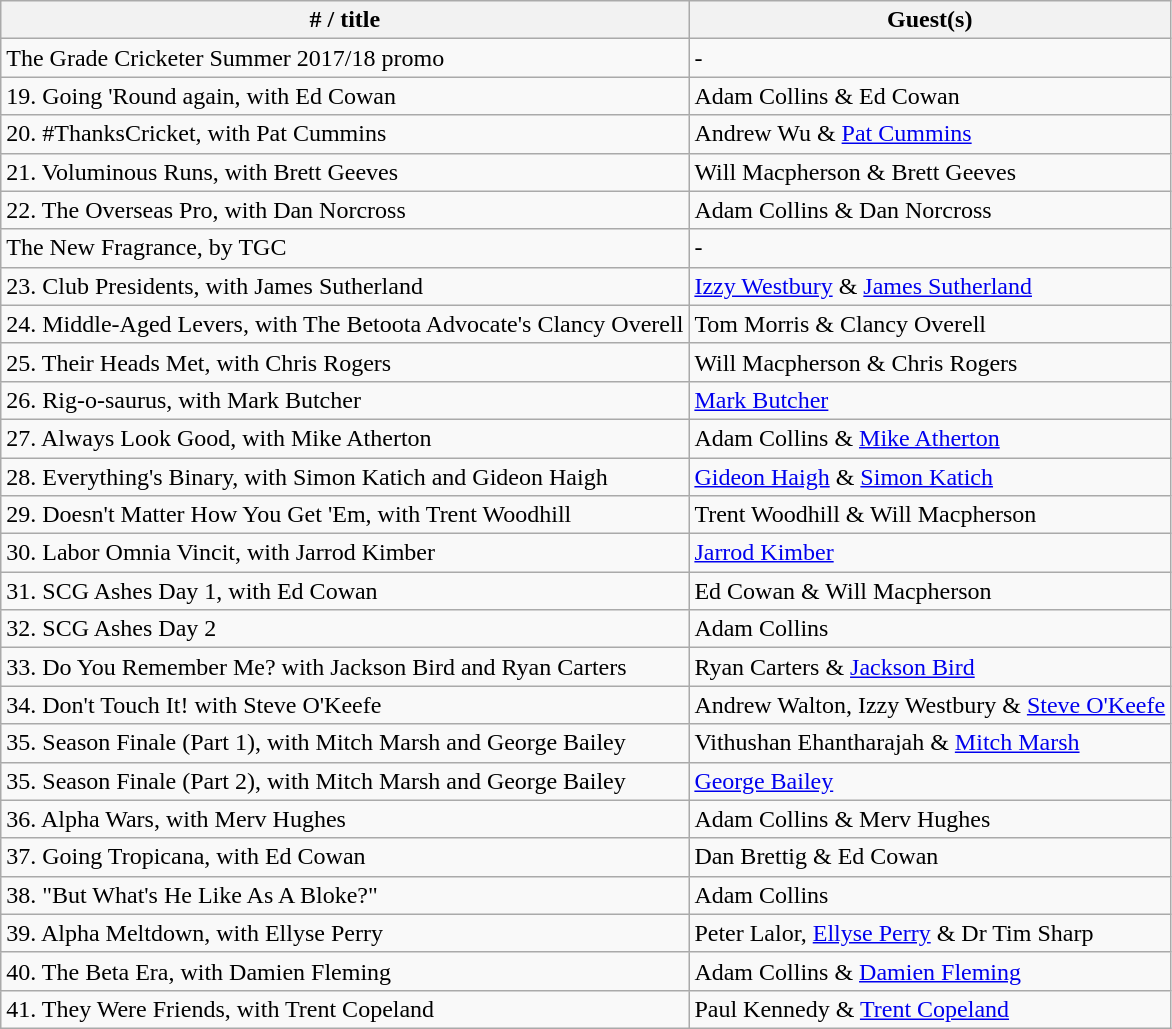<table class="wikitable">
<tr>
<th># / title</th>
<th>Guest(s)</th>
</tr>
<tr>
<td>The Grade Cricketer Summer 2017/18 promo</td>
<td>-</td>
</tr>
<tr>
<td>19. Going 'Round again, with Ed Cowan</td>
<td>Adam Collins & Ed Cowan</td>
</tr>
<tr>
<td>20. #ThanksCricket, with Pat Cummins</td>
<td>Andrew Wu & <a href='#'>Pat Cummins</a></td>
</tr>
<tr>
<td>21. Voluminous Runs, with Brett Geeves</td>
<td>Will Macpherson & Brett Geeves</td>
</tr>
<tr>
<td>22. The Overseas Pro, with Dan Norcross</td>
<td>Adam Collins & Dan Norcross</td>
</tr>
<tr>
<td>The New Fragrance, by TGC</td>
<td>-</td>
</tr>
<tr>
<td>23. Club Presidents, with James Sutherland</td>
<td><a href='#'>Izzy Westbury</a> & <a href='#'>James Sutherland</a></td>
</tr>
<tr>
<td>24. Middle-Aged Levers, with The Betoota Advocate's Clancy Overell</td>
<td>Tom Morris & Clancy Overell</td>
</tr>
<tr>
<td>25. Their Heads Met, with Chris Rogers</td>
<td>Will Macpherson & Chris Rogers</td>
</tr>
<tr>
<td>26. Rig-o-saurus, with Mark Butcher</td>
<td><a href='#'>Mark Butcher</a></td>
</tr>
<tr>
<td>27. Always Look Good, with Mike Atherton</td>
<td>Adam Collins & <a href='#'>Mike Atherton</a></td>
</tr>
<tr>
<td>28. Everything's Binary, with Simon Katich and Gideon Haigh</td>
<td><a href='#'>Gideon Haigh</a> & <a href='#'>Simon Katich</a></td>
</tr>
<tr>
<td>29. Doesn't Matter How You Get 'Em, with Trent Woodhill</td>
<td>Trent Woodhill & Will Macpherson</td>
</tr>
<tr>
<td>30. Labor Omnia Vincit, with Jarrod Kimber</td>
<td><a href='#'>Jarrod Kimber</a></td>
</tr>
<tr>
<td>31. SCG Ashes Day 1, with Ed Cowan</td>
<td>Ed Cowan & Will Macpherson</td>
</tr>
<tr>
<td>32. SCG Ashes Day 2</td>
<td>Adam Collins</td>
</tr>
<tr>
<td>33. Do You Remember Me? with Jackson Bird and Ryan Carters</td>
<td>Ryan Carters & <a href='#'>Jackson Bird</a></td>
</tr>
<tr>
<td>34. Don't Touch It! with Steve O'Keefe</td>
<td>Andrew Walton, Izzy Westbury & <a href='#'>Steve O'Keefe</a></td>
</tr>
<tr>
<td>35. Season Finale (Part 1), with Mitch Marsh and George Bailey</td>
<td>Vithushan Ehantharajah & <a href='#'>Mitch Marsh</a></td>
</tr>
<tr>
<td>35. Season Finale (Part 2), with Mitch Marsh and George Bailey</td>
<td><a href='#'>George Bailey</a></td>
</tr>
<tr>
<td>36. Alpha Wars, with Merv Hughes</td>
<td>Adam Collins & Merv Hughes</td>
</tr>
<tr>
<td>37. Going Tropicana, with Ed Cowan</td>
<td>Dan Brettig & Ed Cowan</td>
</tr>
<tr>
<td>38. "But What's He Like As A Bloke?"</td>
<td>Adam Collins</td>
</tr>
<tr>
<td>39. Alpha Meltdown, with Ellyse Perry</td>
<td>Peter Lalor, <a href='#'>Ellyse Perry</a> & Dr Tim Sharp</td>
</tr>
<tr>
<td>40. The Beta Era, with Damien Fleming</td>
<td>Adam Collins & <a href='#'>Damien Fleming</a></td>
</tr>
<tr>
<td>41. They Were Friends, with Trent Copeland</td>
<td>Paul Kennedy & <a href='#'>Trent Copeland</a></td>
</tr>
</table>
